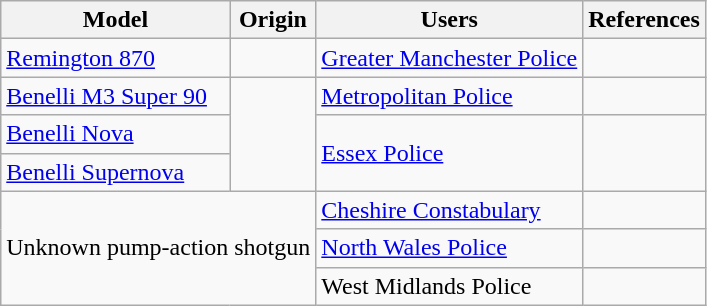<table class="wikitable">
<tr>
<th>Model</th>
<th>Origin</th>
<th>Users</th>
<th>References</th>
</tr>
<tr>
<td><a href='#'>Remington 870</a></td>
<td></td>
<td><a href='#'>Greater Manchester Police</a></td>
<td></td>
</tr>
<tr>
<td><a href='#'>Benelli M3 Super 90</a></td>
<td rowspan="3"></td>
<td><a href='#'>Metropolitan Police</a></td>
<td></td>
</tr>
<tr>
<td><a href='#'>Benelli Nova</a></td>
<td rowspan="2"><a href='#'>Essex Police</a></td>
<td rowspan="2"></td>
</tr>
<tr>
<td><a href='#'>Benelli Supernova</a></td>
</tr>
<tr>
<td colspan="2" rowspan="3">Unknown pump-action shotgun</td>
<td><a href='#'>Cheshire Constabulary</a></td>
<td></td>
</tr>
<tr>
<td><a href='#'>North Wales Police</a></td>
<td></td>
</tr>
<tr>
<td>West Midlands Police</td>
<td></td>
</tr>
</table>
